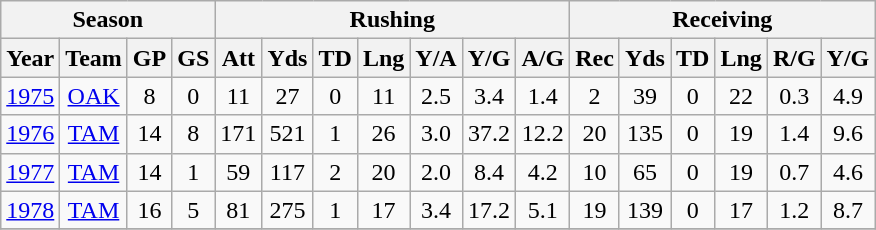<table class="wikitable">
<tr>
<th colspan="4" style="text-align:center;">Season</th>
<th colspan="7" style="text-align:center;">Rushing</th>
<th colspan="7" style="text-align:center;">Receiving</th>
</tr>
<tr>
<th>Year</th>
<th>Team</th>
<th>GP</th>
<th>GS</th>
<th>Att</th>
<th>Yds</th>
<th>TD</th>
<th>Lng</th>
<th>Y/A</th>
<th>Y/G</th>
<th>A/G</th>
<th>Rec</th>
<th>Yds</th>
<th>TD</th>
<th>Lng</th>
<th>R/G</th>
<th>Y/G</th>
</tr>
<tr style="text-align:center;">
<td><a href='#'>1975</a></td>
<td><a href='#'>OAK</a></td>
<td>8</td>
<td>0</td>
<td>11</td>
<td>27</td>
<td>0</td>
<td>11</td>
<td>2.5</td>
<td>3.4</td>
<td>1.4</td>
<td>2</td>
<td>39</td>
<td>0</td>
<td>22</td>
<td>0.3</td>
<td>4.9</td>
</tr>
<tr style="text-align:center;">
<td><a href='#'>1976</a></td>
<td><a href='#'>TAM</a></td>
<td>14</td>
<td>8</td>
<td>171</td>
<td>521</td>
<td>1</td>
<td>26</td>
<td>3.0</td>
<td>37.2</td>
<td>12.2</td>
<td>20</td>
<td>135</td>
<td>0</td>
<td>19</td>
<td>1.4</td>
<td>9.6</td>
</tr>
<tr style="text-align:center;">
<td><a href='#'>1977</a></td>
<td><a href='#'>TAM</a></td>
<td>14</td>
<td>1</td>
<td>59</td>
<td>117</td>
<td>2</td>
<td>20</td>
<td>2.0</td>
<td>8.4</td>
<td>4.2</td>
<td>10</td>
<td>65</td>
<td>0</td>
<td>19</td>
<td>0.7</td>
<td>4.6</td>
</tr>
<tr style="text-align:center;">
<td><a href='#'>1978</a></td>
<td><a href='#'>TAM</a></td>
<td>16</td>
<td>5</td>
<td>81</td>
<td>275</td>
<td>1</td>
<td>17</td>
<td>3.4</td>
<td>17.2</td>
<td>5.1</td>
<td>19</td>
<td>139</td>
<td>0</td>
<td>17</td>
<td>1.2</td>
<td>8.7</td>
</tr>
<tr style="text-align:center;">
</tr>
</table>
